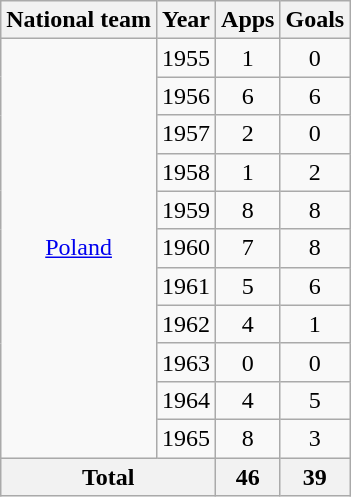<table class="wikitable" style="text-align:center">
<tr>
<th>National team</th>
<th>Year</th>
<th>Apps</th>
<th>Goals</th>
</tr>
<tr>
<td rowspan="11"><a href='#'>Poland</a></td>
<td>1955</td>
<td>1</td>
<td>0</td>
</tr>
<tr>
<td>1956</td>
<td>6</td>
<td>6</td>
</tr>
<tr>
<td>1957</td>
<td>2</td>
<td>0</td>
</tr>
<tr>
<td>1958</td>
<td>1</td>
<td>2</td>
</tr>
<tr>
<td>1959</td>
<td>8</td>
<td>8</td>
</tr>
<tr>
<td>1960</td>
<td>7</td>
<td>8</td>
</tr>
<tr>
<td>1961</td>
<td>5</td>
<td>6</td>
</tr>
<tr>
<td>1962</td>
<td>4</td>
<td>1</td>
</tr>
<tr>
<td>1963</td>
<td>0</td>
<td>0</td>
</tr>
<tr>
<td>1964</td>
<td>4</td>
<td>5</td>
</tr>
<tr>
<td>1965</td>
<td>8</td>
<td>3</td>
</tr>
<tr>
<th colspan="2">Total</th>
<th>46</th>
<th>39</th>
</tr>
</table>
